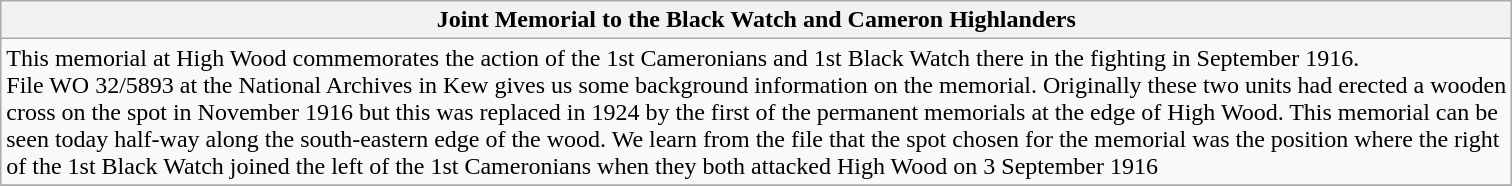<table class="wikitable sortable">
<tr>
<th scope="col" style="width:1000px;">Joint Memorial to the Black Watch and Cameron Highlanders</th>
</tr>
<tr>
<td>This memorial at High Wood commemorates the action of the 1st Cameronians and 1st Black Watch there in the fighting in September 1916.<br>File WO 32/5893 at the National Archives in Kew gives us some background information on the memorial. Originally these two units had erected a wooden cross on the spot in November 1916 but this was replaced in 1924 by the first of the permanent memorials at the edge of High Wood. This memorial can be seen today half-way along the south-eastern edge of the wood. We learn from the file that the spot chosen for the memorial was the position where the right of the 1st Black Watch joined the left of the 1st Cameronians when they both attacked High Wood on 3 September 1916</td>
</tr>
<tr>
</tr>
</table>
